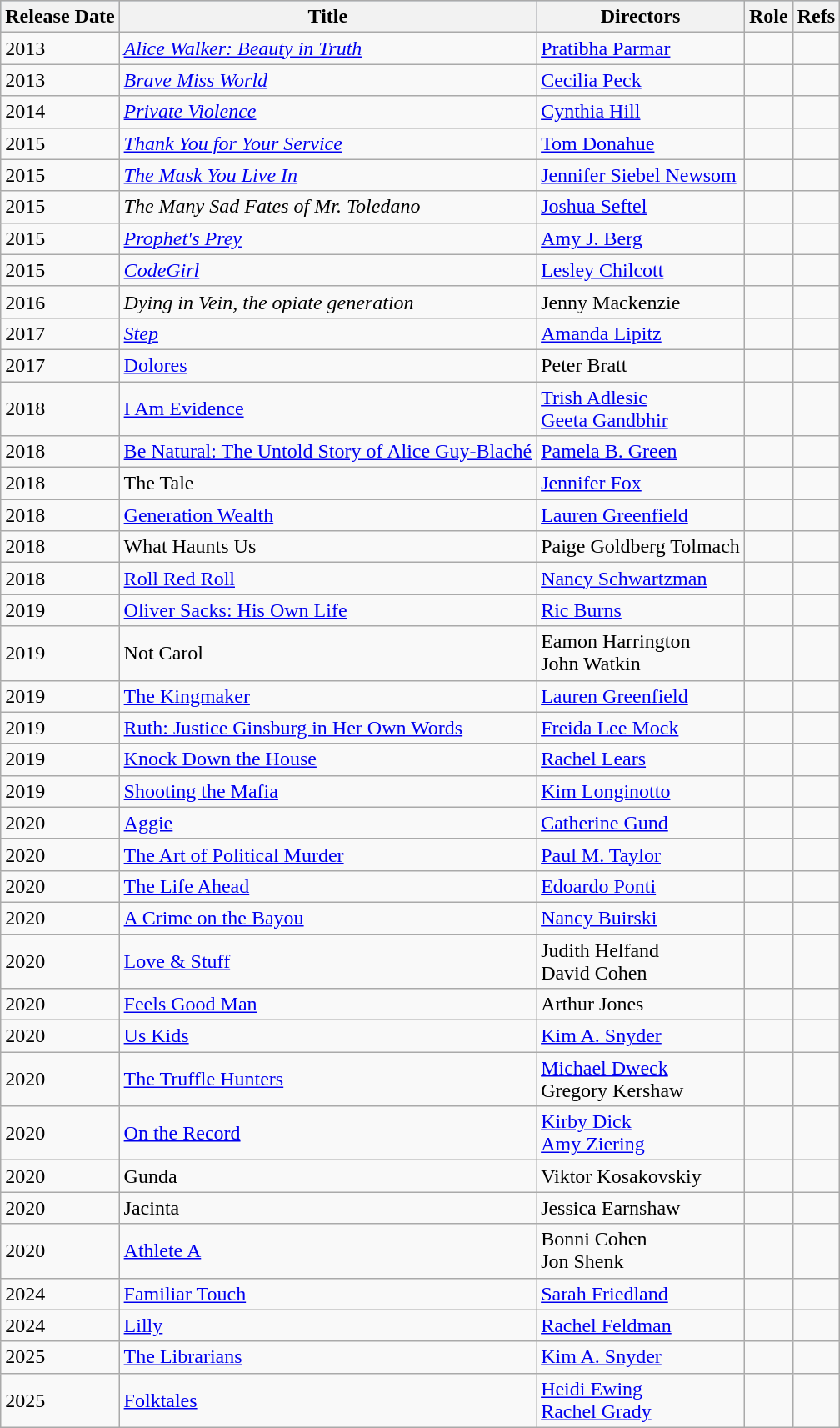<table class="wikitable sortable">
<tr style="background:#b0c4de; text-align:center;">
<th>Release Date</th>
<th>Title</th>
<th>Directors</th>
<th>Role</th>
<th>Refs</th>
</tr>
<tr>
<td>2013</td>
<td><em><a href='#'>Alice Walker: Beauty in Truth</a></em></td>
<td><a href='#'>Pratibha Parmar</a></td>
<td></td>
<td></td>
</tr>
<tr>
<td>2013</td>
<td><em><a href='#'>Brave Miss World</a></em></td>
<td><a href='#'>Cecilia Peck</a></td>
<td></td>
<td></td>
</tr>
<tr>
<td>2014</td>
<td><em><a href='#'>Private Violence</a></em></td>
<td><a href='#'>Cynthia Hill</a></td>
<td></td>
<td></td>
</tr>
<tr>
<td>2015</td>
<td><em><a href='#'>Thank You for Your Service</a></em></td>
<td><a href='#'>Tom Donahue</a></td>
<td></td>
<td></td>
</tr>
<tr>
<td>2015</td>
<td><em><a href='#'>The Mask You Live In</a></em></td>
<td><a href='#'>Jennifer Siebel Newsom</a></td>
<td></td>
<td></td>
</tr>
<tr>
<td>2015</td>
<td><em>The Many Sad Fates of Mr. Toledano</em></td>
<td><a href='#'>Joshua Seftel</a></td>
<td></td>
<td></td>
</tr>
<tr>
<td>2015</td>
<td><em><a href='#'>Prophet's Prey</a></em></td>
<td><a href='#'>Amy J. Berg</a></td>
<td></td>
<td></td>
</tr>
<tr>
<td>2015</td>
<td><em><a href='#'>CodeGirl</a></em></td>
<td><a href='#'>Lesley Chilcott</a></td>
<td></td>
<td></td>
</tr>
<tr>
<td>2016</td>
<td><em>Dying in Vein, the opiate generation</em></td>
<td>Jenny Mackenzie</td>
<td></td>
<td></td>
</tr>
<tr>
<td>2017</td>
<td><em><a href='#'>Step</a></em></td>
<td><a href='#'>Amanda Lipitz</a></td>
<td></td>
<td></td>
</tr>
<tr>
<td>2017</td>
<td><a href='#'>Dolores</a><em></td>
<td>Peter Bratt</td>
<td></td>
<td></td>
</tr>
<tr>
<td>2018</td>
<td></em><a href='#'>I Am Evidence</a><em></td>
<td><a href='#'>Trish Adlesic</a><br><a href='#'>Geeta Gandbhir</a></td>
<td></td>
<td></td>
</tr>
<tr>
<td>2018</td>
<td></em><a href='#'>Be Natural: The Untold Story of Alice Guy-Blaché</a><em></td>
<td><a href='#'>Pamela B. Green</a></td>
<td></td>
<td></td>
</tr>
<tr>
<td>2018</td>
<td></em>The Tale<em></td>
<td><a href='#'>Jennifer Fox</a></td>
<td></td>
<td></td>
</tr>
<tr>
<td>2018</td>
<td></em><a href='#'>Generation Wealth</a><em></td>
<td><a href='#'>Lauren Greenfield</a></td>
<td></td>
<td></td>
</tr>
<tr>
<td>2018</td>
<td></em>What Haunts Us<em></td>
<td>Paige Goldberg Tolmach</td>
<td></td>
<td></td>
</tr>
<tr>
<td>2018</td>
<td></em><a href='#'>Roll Red Roll</a><em></td>
<td><a href='#'>Nancy Schwartzman</a></td>
<td></td>
<td></td>
</tr>
<tr>
<td>2019</td>
<td></em><a href='#'>Oliver Sacks: His Own Life</a><em></td>
<td><a href='#'>Ric Burns</a></td>
<td></td>
<td></td>
</tr>
<tr>
<td>2019</td>
<td></em>Not Carol<em></td>
<td>Eamon Harrington<br>John Watkin</td>
<td></td>
<td></td>
</tr>
<tr>
<td>2019</td>
<td></em><a href='#'>The Kingmaker</a><em></td>
<td><a href='#'>Lauren Greenfield</a></td>
<td></td>
<td></td>
</tr>
<tr>
<td>2019</td>
<td></em><a href='#'>Ruth: Justice Ginsburg in Her Own Words</a><em></td>
<td><a href='#'>Freida Lee Mock</a></td>
<td></td>
<td></td>
</tr>
<tr>
<td>2019</td>
<td></em><a href='#'>Knock Down the House</a><em></td>
<td><a href='#'>Rachel Lears</a></td>
<td></td>
<td></td>
</tr>
<tr>
<td>2019</td>
<td></em><a href='#'>Shooting the Mafia</a><em></td>
<td><a href='#'>Kim Longinotto</a></td>
<td></td>
<td></td>
</tr>
<tr>
<td>2020</td>
<td></em><a href='#'>Aggie</a><em></td>
<td><a href='#'>Catherine Gund</a></td>
<td></td>
<td></td>
</tr>
<tr>
<td>2020</td>
<td></em><a href='#'>The Art of Political Murder</a><em></td>
<td><a href='#'>Paul M. Taylor</a></td>
<td></td>
<td></td>
</tr>
<tr>
<td>2020</td>
<td></em><a href='#'>The Life Ahead</a><em></td>
<td><a href='#'>Edoardo Ponti</a></td>
<td></td>
<td></td>
</tr>
<tr>
<td>2020</td>
<td></em><a href='#'>A Crime on the Bayou</a><em></td>
<td><a href='#'>Nancy Buirski</a></td>
<td></td>
<td></td>
</tr>
<tr>
<td>2020</td>
<td></em><a href='#'>Love & Stuff</a><em></td>
<td>Judith Helfand<br>David Cohen</td>
<td></td>
<td></td>
</tr>
<tr>
<td>2020</td>
<td></em><a href='#'>Feels Good Man</a><em></td>
<td>Arthur Jones</td>
<td></td>
<td></td>
</tr>
<tr>
<td>2020</td>
<td></em><a href='#'>Us Kids</a><em></td>
<td><a href='#'>Kim A. Snyder</a></td>
<td></td>
<td></td>
</tr>
<tr>
<td>2020</td>
<td></em><a href='#'>The Truffle Hunters</a><em></td>
<td><a href='#'>Michael Dweck</a><br>Gregory Kershaw</td>
<td></td>
<td></td>
</tr>
<tr>
<td>2020</td>
<td></em><a href='#'>On the Record</a><em></td>
<td><a href='#'>Kirby Dick</a><br><a href='#'>Amy Ziering</a></td>
<td></td>
<td></td>
</tr>
<tr>
<td>2020</td>
<td></em>Gunda<em></td>
<td>Viktor Kosakovskiy</td>
<td></td>
<td></td>
</tr>
<tr>
<td>2020</td>
<td></em>Jacinta<em></td>
<td>Jessica Earnshaw</td>
<td></td>
<td></td>
</tr>
<tr>
<td>2020</td>
<td></em><a href='#'>Athlete A</a><em></td>
<td>Bonni Cohen<br>Jon Shenk</td>
<td></td>
<td></td>
</tr>
<tr>
<td>2024</td>
<td></em><a href='#'>Familiar Touch</a><em></td>
<td><a href='#'>Sarah Friedland</a></td>
<td></td>
<td></td>
</tr>
<tr>
<td>2024</td>
<td></em><a href='#'>Lilly</a><em></td>
<td><a href='#'>Rachel Feldman</a></td>
<td></td>
<td></td>
</tr>
<tr>
<td>2025</td>
<td></em><a href='#'>The Librarians</a><em></td>
<td><a href='#'>Kim A. Snyder</a></td>
<td></td>
<td></td>
</tr>
<tr>
<td>2025</td>
<td></em><a href='#'>Folktales</a><em></td>
<td><a href='#'>Heidi Ewing</a><br><a href='#'>Rachel Grady</a></td>
<td></td>
<td></td>
</tr>
</table>
